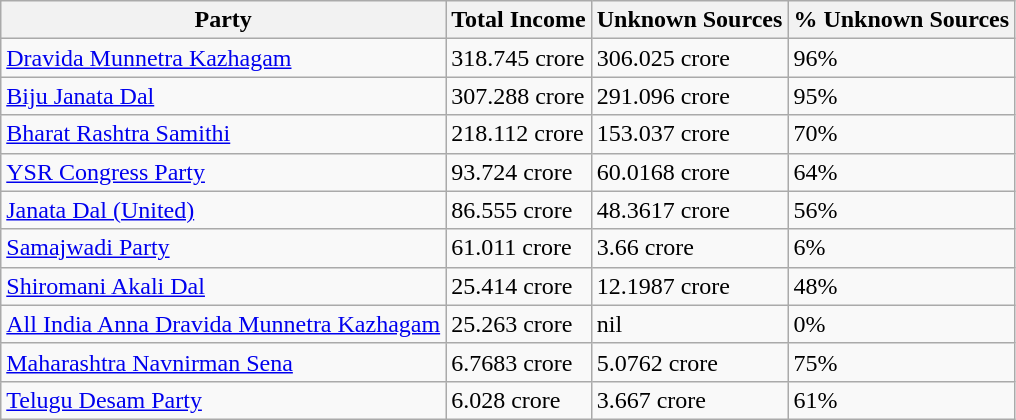<table class="wikitable">
<tr>
<th>Party</th>
<th>Total Income</th>
<th>Unknown Sources</th>
<th>% Unknown Sources</th>
</tr>
<tr>
<td><a href='#'>Dravida Munnetra Kazhagam</a></td>
<td>318.745 crore</td>
<td>306.025 crore</td>
<td>96%</td>
</tr>
<tr>
<td><a href='#'>Biju Janata Dal</a></td>
<td>307.288 crore</td>
<td>291.096 crore</td>
<td>95%</td>
</tr>
<tr>
<td><a href='#'>Bharat Rashtra Samithi</a></td>
<td>218.112 crore</td>
<td>153.037 crore</td>
<td>70%</td>
</tr>
<tr>
<td><a href='#'>YSR Congress Party</a></td>
<td>93.724 crore</td>
<td>60.0168 crore</td>
<td>64%</td>
</tr>
<tr>
<td><a href='#'>Janata Dal (United)</a></td>
<td>86.555 crore</td>
<td>48.3617 crore</td>
<td>56%</td>
</tr>
<tr>
<td><a href='#'>Samajwadi Party</a></td>
<td>61.011 crore</td>
<td>3.66 crore</td>
<td>6%</td>
</tr>
<tr>
<td><a href='#'>Shiromani Akali Dal</a></td>
<td>25.414 crore</td>
<td>12.1987 crore</td>
<td>48%</td>
</tr>
<tr>
<td><a href='#'>All India Anna Dravida Munnetra Kazhagam</a></td>
<td>25.263 crore</td>
<td>nil</td>
<td>0%</td>
</tr>
<tr>
<td><a href='#'>Maharashtra Navnirman Sena</a></td>
<td>6.7683 crore</td>
<td>5.0762 crore</td>
<td>75%</td>
</tr>
<tr>
<td><a href='#'>Telugu Desam Party</a></td>
<td>6.028 crore</td>
<td>3.667 crore</td>
<td>61%</td>
</tr>
</table>
